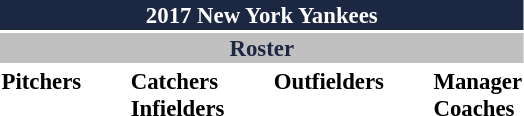<table class="toccolours" style="font-size: 95%;">
<tr>
<th colspan="10" style="background:#1c2841; color:white; text-align:center;">2017 New York Yankees</th>
</tr>
<tr>
<td colspan="10" style="background:silver; color:#1c2841; text-align:center;"><strong>Roster</strong></td>
</tr>
<tr>
<td valign="top"><strong>Pitchers</strong><br>























</td>
<td style="width:25px;"></td>
<td valign="top"><strong>Catchers</strong><br>



<strong>Infielders</strong>













</td>
<td style="width:25px;"></td>
<td valign="top"><strong>Outfielders</strong><br>
 





</td>
<td style="width:25px;"></td>
<td valign="top"><strong>Manager</strong><br>
<strong>Coaches</strong>
 
 
 
 
 
 
 
 </td>
</tr>
</table>
